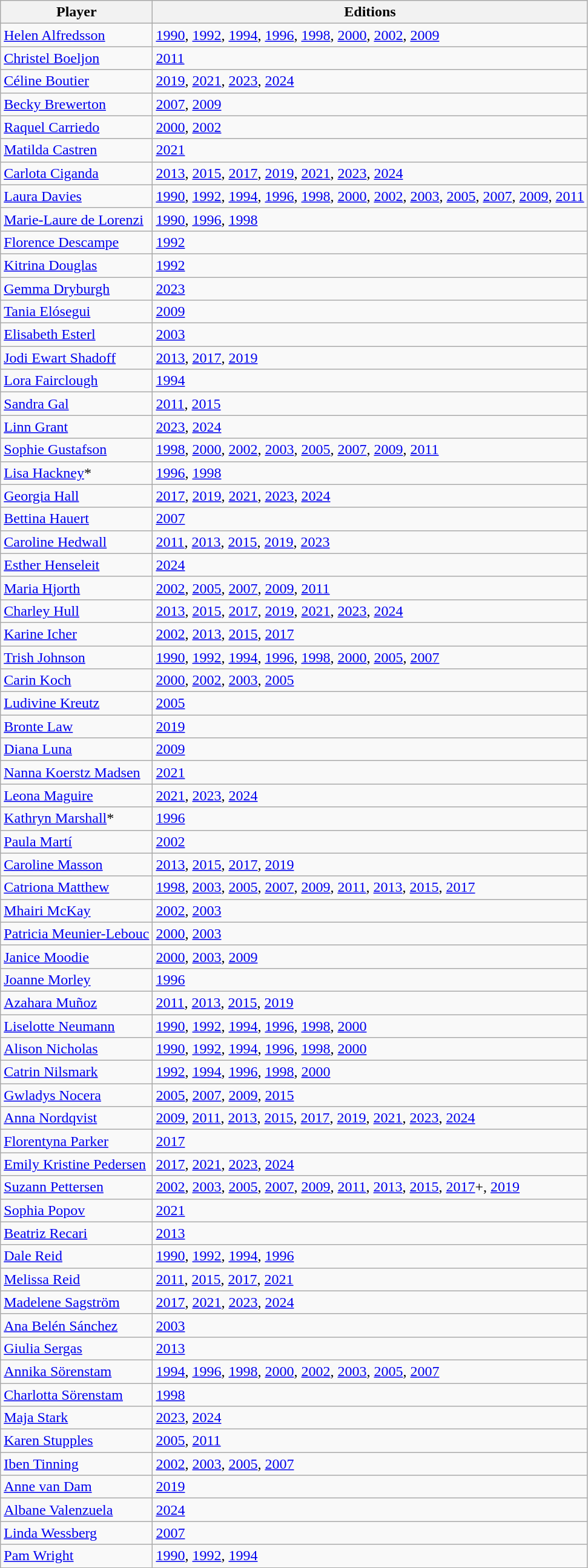<table class="wikitable sortable">
<tr>
<th>Player</th>
<th>Editions</th>
</tr>
<tr>
<td> <a href='#'>Helen Alfredsson</a></td>
<td><a href='#'>1990</a>, <a href='#'>1992</a>, <a href='#'>1994</a>, <a href='#'>1996</a>, <a href='#'>1998</a>, <a href='#'>2000</a>, <a href='#'>2002</a>, <a href='#'>2009</a></td>
</tr>
<tr>
<td> <a href='#'>Christel Boeljon</a></td>
<td><a href='#'>2011</a></td>
</tr>
<tr>
<td> <a href='#'>Céline Boutier</a></td>
<td><a href='#'>2019</a>, <a href='#'>2021</a>, <a href='#'>2023</a>, <a href='#'>2024</a></td>
</tr>
<tr>
<td> <a href='#'>Becky Brewerton</a></td>
<td><a href='#'>2007</a>, <a href='#'>2009</a></td>
</tr>
<tr>
<td> <a href='#'>Raquel Carriedo</a></td>
<td><a href='#'>2000</a>, <a href='#'>2002</a></td>
</tr>
<tr>
<td> <a href='#'>Matilda Castren</a></td>
<td><a href='#'>2021</a></td>
</tr>
<tr>
<td> <a href='#'>Carlota Ciganda</a></td>
<td><a href='#'>2013</a>, <a href='#'>2015</a>, <a href='#'>2017</a>, <a href='#'>2019</a>, <a href='#'>2021</a>, <a href='#'>2023</a>, <a href='#'>2024</a></td>
</tr>
<tr>
<td> <a href='#'>Laura Davies</a></td>
<td><a href='#'>1990</a>, <a href='#'>1992</a>, <a href='#'>1994</a>, <a href='#'>1996</a>, <a href='#'>1998</a>, <a href='#'>2000</a>, <a href='#'>2002</a>, <a href='#'>2003</a>, <a href='#'>2005</a>, <a href='#'>2007</a>, <a href='#'>2009</a>, <a href='#'>2011</a></td>
</tr>
<tr>
<td> <a href='#'>Marie-Laure de Lorenzi</a></td>
<td><a href='#'>1990</a>, <a href='#'>1996</a>, <a href='#'>1998</a></td>
</tr>
<tr>
<td> <a href='#'>Florence Descampe</a></td>
<td><a href='#'>1992</a></td>
</tr>
<tr>
<td> <a href='#'>Kitrina Douglas</a></td>
<td><a href='#'>1992</a></td>
</tr>
<tr>
<td> <a href='#'>Gemma Dryburgh</a></td>
<td><a href='#'>2023</a></td>
</tr>
<tr>
<td> <a href='#'>Tania Elósegui</a></td>
<td><a href='#'>2009</a></td>
</tr>
<tr>
<td> <a href='#'>Elisabeth Esterl</a></td>
<td><a href='#'>2003</a></td>
</tr>
<tr>
<td> <a href='#'>Jodi Ewart Shadoff</a></td>
<td><a href='#'>2013</a>, <a href='#'>2017</a>, <a href='#'>2019</a></td>
</tr>
<tr>
<td> <a href='#'>Lora Fairclough</a></td>
<td><a href='#'>1994</a></td>
</tr>
<tr>
<td> <a href='#'>Sandra Gal</a></td>
<td><a href='#'>2011</a>, <a href='#'>2015</a></td>
</tr>
<tr>
<td> <a href='#'>Linn Grant</a></td>
<td><a href='#'>2023</a>, <a href='#'>2024</a></td>
</tr>
<tr>
<td> <a href='#'>Sophie Gustafson</a></td>
<td><a href='#'>1998</a>, <a href='#'>2000</a>, <a href='#'>2002</a>, <a href='#'>2003</a>, <a href='#'>2005</a>, <a href='#'>2007</a>, <a href='#'>2009</a>, <a href='#'>2011</a></td>
</tr>
<tr>
<td> <a href='#'>Lisa Hackney</a>*</td>
<td><a href='#'>1996</a>, <a href='#'>1998</a></td>
</tr>
<tr>
<td> <a href='#'>Georgia Hall</a></td>
<td><a href='#'>2017</a>, <a href='#'>2019</a>, <a href='#'>2021</a>, <a href='#'>2023</a>, <a href='#'>2024</a></td>
</tr>
<tr>
<td> <a href='#'>Bettina Hauert</a></td>
<td><a href='#'>2007</a></td>
</tr>
<tr>
<td> <a href='#'>Caroline Hedwall</a></td>
<td><a href='#'>2011</a>, <a href='#'>2013</a>, <a href='#'>2015</a>, <a href='#'>2019</a>, <a href='#'>2023</a></td>
</tr>
<tr>
<td> <a href='#'>Esther Henseleit</a></td>
<td><a href='#'>2024</a></td>
</tr>
<tr>
<td> <a href='#'>Maria Hjorth</a></td>
<td><a href='#'>2002</a>, <a href='#'>2005</a>, <a href='#'>2007</a>, <a href='#'>2009</a>, <a href='#'>2011</a></td>
</tr>
<tr>
<td> <a href='#'>Charley Hull</a></td>
<td><a href='#'>2013</a>, <a href='#'>2015</a>, <a href='#'>2017</a>, <a href='#'>2019</a>, <a href='#'>2021</a>, <a href='#'>2023</a>, <a href='#'>2024</a></td>
</tr>
<tr>
<td> <a href='#'>Karine Icher</a></td>
<td><a href='#'>2002</a>, <a href='#'>2013</a>, <a href='#'>2015</a>, <a href='#'>2017</a></td>
</tr>
<tr>
<td> <a href='#'>Trish Johnson</a></td>
<td><a href='#'>1990</a>, <a href='#'>1992</a>, <a href='#'>1994</a>, <a href='#'>1996</a>, <a href='#'>1998</a>, <a href='#'>2000</a>, <a href='#'>2005</a>, <a href='#'>2007</a></td>
</tr>
<tr>
<td> <a href='#'>Carin Koch</a></td>
<td><a href='#'>2000</a>, <a href='#'>2002</a>, <a href='#'>2003</a>, <a href='#'>2005</a></td>
</tr>
<tr>
<td> <a href='#'>Ludivine Kreutz</a></td>
<td><a href='#'>2005</a></td>
</tr>
<tr>
<td> <a href='#'>Bronte Law</a></td>
<td><a href='#'>2019</a></td>
</tr>
<tr>
<td> <a href='#'>Diana Luna</a></td>
<td><a href='#'>2009</a></td>
</tr>
<tr>
<td> <a href='#'>Nanna Koerstz Madsen</a></td>
<td><a href='#'>2021</a></td>
</tr>
<tr>
<td> <a href='#'>Leona Maguire</a></td>
<td><a href='#'>2021</a>, <a href='#'>2023</a>, <a href='#'>2024</a></td>
</tr>
<tr>
<td> <a href='#'>Kathryn Marshall</a>*</td>
<td><a href='#'>1996</a></td>
</tr>
<tr>
<td> <a href='#'>Paula Martí</a></td>
<td><a href='#'>2002</a></td>
</tr>
<tr>
<td> <a href='#'>Caroline Masson</a></td>
<td><a href='#'>2013</a>, <a href='#'>2015</a>, <a href='#'>2017</a>, <a href='#'>2019</a></td>
</tr>
<tr>
<td> <a href='#'>Catriona Matthew</a></td>
<td><a href='#'>1998</a>, <a href='#'>2003</a>, <a href='#'>2005</a>, <a href='#'>2007</a>, <a href='#'>2009</a>, <a href='#'>2011</a>, <a href='#'>2013</a>, <a href='#'>2015</a>, <a href='#'>2017</a></td>
</tr>
<tr>
<td> <a href='#'>Mhairi McKay</a></td>
<td><a href='#'>2002</a>, <a href='#'>2003</a></td>
</tr>
<tr>
<td> <a href='#'>Patricia Meunier-Lebouc</a></td>
<td><a href='#'>2000</a>, <a href='#'>2003</a></td>
</tr>
<tr>
<td> <a href='#'>Janice Moodie</a></td>
<td><a href='#'>2000</a>, <a href='#'>2003</a>, <a href='#'>2009</a></td>
</tr>
<tr>
<td> <a href='#'>Joanne Morley</a></td>
<td><a href='#'>1996</a></td>
</tr>
<tr>
<td> <a href='#'>Azahara Muñoz</a></td>
<td><a href='#'>2011</a>, <a href='#'>2013</a>, <a href='#'>2015</a>, <a href='#'>2019</a></td>
</tr>
<tr>
<td> <a href='#'>Liselotte Neumann</a></td>
<td><a href='#'>1990</a>, <a href='#'>1992</a>, <a href='#'>1994</a>, <a href='#'>1996</a>, <a href='#'>1998</a>, <a href='#'>2000</a></td>
</tr>
<tr>
<td> <a href='#'>Alison Nicholas</a></td>
<td><a href='#'>1990</a>, <a href='#'>1992</a>, <a href='#'>1994</a>, <a href='#'>1996</a>, <a href='#'>1998</a>, <a href='#'>2000</a></td>
</tr>
<tr>
<td> <a href='#'>Catrin Nilsmark</a></td>
<td><a href='#'>1992</a>, <a href='#'>1994</a>, <a href='#'>1996</a>, <a href='#'>1998</a>, <a href='#'>2000</a></td>
</tr>
<tr>
<td> <a href='#'>Gwladys Nocera</a></td>
<td><a href='#'>2005</a>, <a href='#'>2007</a>, <a href='#'>2009</a>, <a href='#'>2015</a></td>
</tr>
<tr>
<td> <a href='#'>Anna Nordqvist</a></td>
<td><a href='#'>2009</a>, <a href='#'>2011</a>, <a href='#'>2013</a>, <a href='#'>2015</a>, <a href='#'>2017</a>, <a href='#'>2019</a>, <a href='#'>2021</a>, <a href='#'>2023</a>, <a href='#'>2024</a></td>
</tr>
<tr>
<td> <a href='#'>Florentyna Parker</a></td>
<td><a href='#'>2017</a></td>
</tr>
<tr>
<td> <a href='#'>Emily Kristine Pedersen</a></td>
<td><a href='#'>2017</a>, <a href='#'>2021</a>, <a href='#'>2023</a>, <a href='#'>2024</a></td>
</tr>
<tr>
<td> <a href='#'>Suzann Pettersen</a></td>
<td><a href='#'>2002</a>, <a href='#'>2003</a>, <a href='#'>2005</a>, <a href='#'>2007</a>, <a href='#'>2009</a>, <a href='#'>2011</a>, <a href='#'>2013</a>, <a href='#'>2015</a>, <a href='#'>2017</a>+, <a href='#'>2019</a></td>
</tr>
<tr>
<td> <a href='#'>Sophia Popov</a></td>
<td><a href='#'>2021</a></td>
</tr>
<tr>
<td> <a href='#'>Beatriz Recari</a></td>
<td><a href='#'>2013</a></td>
</tr>
<tr>
<td> <a href='#'>Dale Reid</a></td>
<td><a href='#'>1990</a>, <a href='#'>1992</a>, <a href='#'>1994</a>, <a href='#'>1996</a></td>
</tr>
<tr>
<td> <a href='#'>Melissa Reid</a></td>
<td><a href='#'>2011</a>, <a href='#'>2015</a>, <a href='#'>2017</a>, <a href='#'>2021</a></td>
</tr>
<tr>
<td> <a href='#'>Madelene Sagström</a></td>
<td><a href='#'>2017</a>, <a href='#'>2021</a>, <a href='#'>2023</a>, <a href='#'>2024</a></td>
</tr>
<tr>
<td> <a href='#'>Ana Belén Sánchez</a></td>
<td><a href='#'>2003</a></td>
</tr>
<tr>
<td> <a href='#'>Giulia Sergas</a></td>
<td><a href='#'>2013</a></td>
</tr>
<tr>
<td> <a href='#'>Annika Sörenstam</a></td>
<td><a href='#'>1994</a>, <a href='#'>1996</a>, <a href='#'>1998</a>, <a href='#'>2000</a>, <a href='#'>2002</a>, <a href='#'>2003</a>, <a href='#'>2005</a>, <a href='#'>2007</a></td>
</tr>
<tr>
<td> <a href='#'>Charlotta Sörenstam</a></td>
<td><a href='#'>1998</a></td>
</tr>
<tr>
<td> <a href='#'>Maja Stark</a></td>
<td><a href='#'>2023</a>, <a href='#'>2024</a></td>
</tr>
<tr>
<td> <a href='#'>Karen Stupples</a></td>
<td><a href='#'>2005</a>, <a href='#'>2011</a></td>
</tr>
<tr>
<td> <a href='#'>Iben Tinning</a></td>
<td><a href='#'>2002</a>, <a href='#'>2003</a>, <a href='#'>2005</a>, <a href='#'>2007</a></td>
</tr>
<tr>
<td> <a href='#'>Anne van Dam</a></td>
<td><a href='#'>2019</a></td>
</tr>
<tr>
<td> <a href='#'>Albane Valenzuela</a></td>
<td><a href='#'>2024</a></td>
</tr>
<tr>
<td> <a href='#'>Linda Wessberg</a></td>
<td><a href='#'>2007</a></td>
</tr>
<tr>
<td> <a href='#'>Pam Wright</a></td>
<td><a href='#'>1990</a>, <a href='#'>1992</a>, <a href='#'>1994</a></td>
</tr>
</table>
